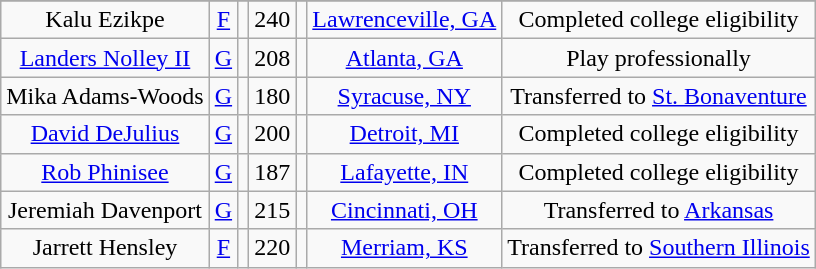<table class="wikitable sortable" style="text-align: center">
<tr align=center>
</tr>
<tr>
<td>Kalu Ezikpe</td>
<td><a href='#'>F</a></td>
<td></td>
<td>240</td>
<td></td>
<td><a href='#'>Lawrenceville, GA</a></td>
<td>Completed college eligibility</td>
</tr>
<tr>
<td><a href='#'>Landers Nolley II</a></td>
<td><a href='#'>G</a></td>
<td></td>
<td>208</td>
<td></td>
<td><a href='#'>Atlanta, GA</a></td>
<td>Play professionally</td>
</tr>
<tr>
<td>Mika Adams-Woods</td>
<td><a href='#'>G</a></td>
<td></td>
<td>180</td>
<td></td>
<td><a href='#'>Syracuse, NY</a></td>
<td>Transferred to <a href='#'>St. Bonaventure</a></td>
</tr>
<tr>
<td><a href='#'>David DeJulius</a></td>
<td><a href='#'>G</a></td>
<td></td>
<td>200</td>
<td></td>
<td><a href='#'>Detroit, MI</a></td>
<td>Completed college eligibility</td>
</tr>
<tr>
<td><a href='#'>Rob Phinisee</a></td>
<td><a href='#'>G</a></td>
<td></td>
<td>187</td>
<td></td>
<td><a href='#'>Lafayette, IN</a></td>
<td>Completed college eligibility</td>
</tr>
<tr>
<td>Jeremiah Davenport</td>
<td><a href='#'>G</a></td>
<td></td>
<td>215</td>
<td></td>
<td><a href='#'>Cincinnati, OH</a></td>
<td>Transferred to <a href='#'>Arkansas</a></td>
</tr>
<tr>
<td>Jarrett Hensley</td>
<td><a href='#'>F</a></td>
<td></td>
<td>220</td>
<td></td>
<td><a href='#'>Merriam, KS</a></td>
<td>Transferred to <a href='#'>Southern Illinois</a></td>
</tr>
</table>
